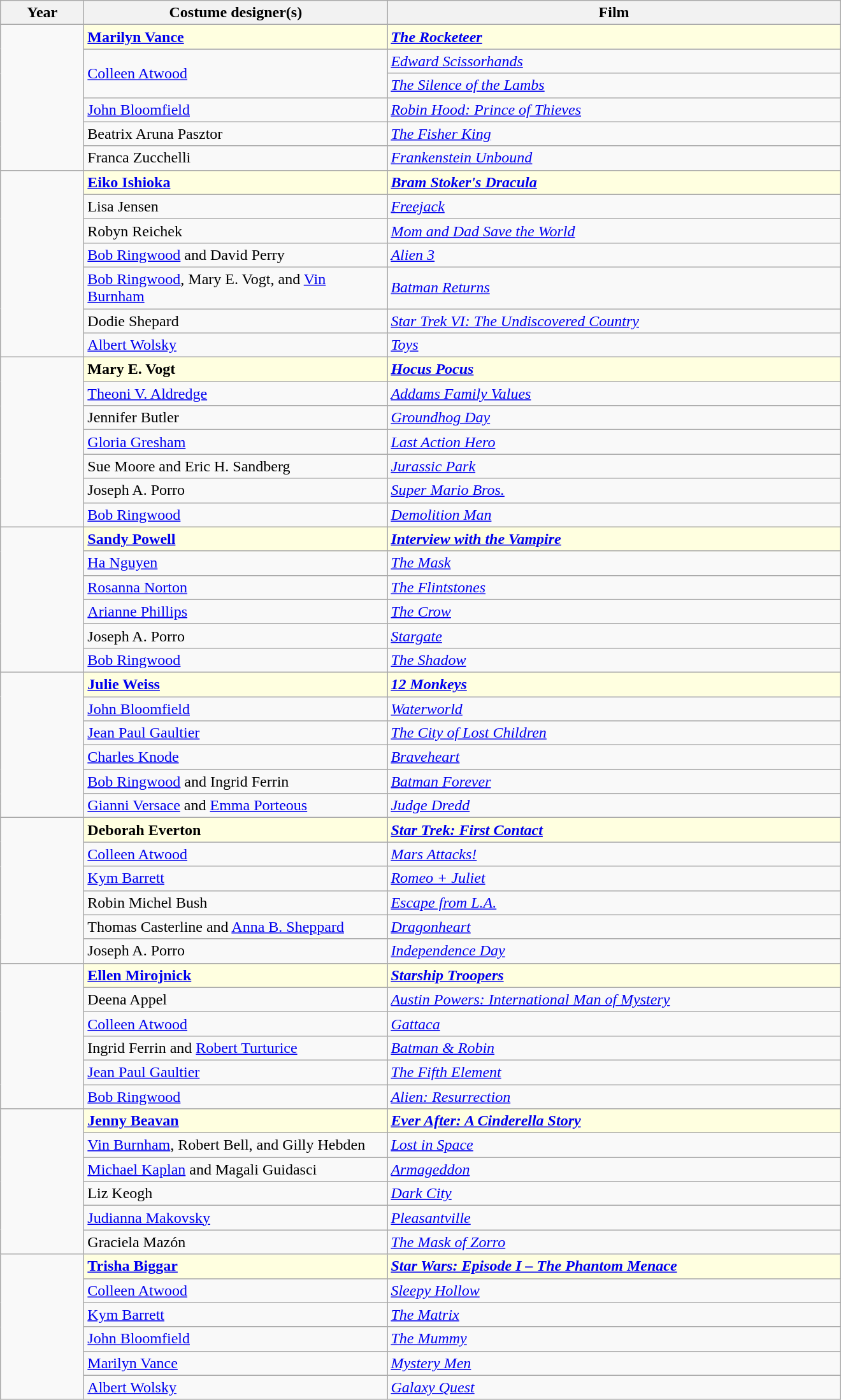<table class="wikitable" width="880px" border="1" cellpadding="5" cellspacing="0" align="centre">
<tr>
<th width="80px">Year</th>
<th width="310px">Costume designer(s)</th>
<th>Film</th>
</tr>
<tr>
<td rowspan=6></td>
<td style="background:lightyellow"><strong><a href='#'>Marilyn Vance</a></strong></td>
<td style="background:lightyellow"><strong><em><a href='#'>The Rocketeer</a></em></strong></td>
</tr>
<tr>
<td rowspan=2><a href='#'>Colleen Atwood</a></td>
<td><em><a href='#'>Edward Scissorhands</a></em></td>
</tr>
<tr>
<td><em><a href='#'>The Silence of the Lambs</a></em></td>
</tr>
<tr>
<td><a href='#'>John Bloomfield</a></td>
<td><em><a href='#'>Robin Hood: Prince of Thieves</a></em></td>
</tr>
<tr>
<td>Beatrix Aruna Pasztor</td>
<td><em><a href='#'>The Fisher King</a></em></td>
</tr>
<tr>
<td>Franca Zucchelli</td>
<td><em><a href='#'>Frankenstein Unbound</a></em></td>
</tr>
<tr>
<td rowspan=7></td>
<td style="background:lightyellow"><strong><a href='#'>Eiko Ishioka</a></strong></td>
<td style="background:lightyellow"><strong><em><a href='#'>Bram Stoker's Dracula</a></em></strong></td>
</tr>
<tr>
<td>Lisa Jensen</td>
<td><em><a href='#'>Freejack</a></em></td>
</tr>
<tr>
<td>Robyn Reichek</td>
<td><em><a href='#'>Mom and Dad Save the World</a></em></td>
</tr>
<tr>
<td><a href='#'>Bob Ringwood</a> and David Perry</td>
<td><em><a href='#'>Alien 3</a></em></td>
</tr>
<tr>
<td><a href='#'>Bob Ringwood</a>, Mary E. Vogt, and <a href='#'>Vin Burnham</a></td>
<td><em><a href='#'>Batman Returns</a></em></td>
</tr>
<tr>
<td>Dodie Shepard</td>
<td><em><a href='#'>Star Trek VI: The Undiscovered Country</a></em></td>
</tr>
<tr>
<td><a href='#'>Albert Wolsky</a></td>
<td><em><a href='#'>Toys</a></em></td>
</tr>
<tr>
<td rowspan=7></td>
<td style="background:lightyellow"><strong>Mary E. Vogt</strong></td>
<td style="background:lightyellow"><strong><em><a href='#'>Hocus Pocus</a></em></strong></td>
</tr>
<tr>
<td><a href='#'>Theoni V. Aldredge</a></td>
<td><em><a href='#'>Addams Family Values</a></em></td>
</tr>
<tr>
<td>Jennifer Butler</td>
<td><em><a href='#'>Groundhog Day</a></em></td>
</tr>
<tr>
<td><a href='#'>Gloria Gresham</a></td>
<td><em><a href='#'>Last Action Hero</a></em></td>
</tr>
<tr>
<td>Sue Moore and Eric H. Sandberg</td>
<td><em><a href='#'>Jurassic Park</a></em></td>
</tr>
<tr>
<td>Joseph A. Porro</td>
<td><em><a href='#'>Super Mario Bros.</a></em></td>
</tr>
<tr>
<td><a href='#'>Bob Ringwood</a></td>
<td><em><a href='#'>Demolition Man</a></em></td>
</tr>
<tr>
<td rowspan=6></td>
<td style="background:lightyellow"><strong><a href='#'>Sandy Powell</a></strong></td>
<td style="background:lightyellow"><strong><em><a href='#'>Interview with the Vampire</a></em></strong></td>
</tr>
<tr>
<td><a href='#'>Ha Nguyen</a></td>
<td><em><a href='#'>The Mask</a></em></td>
</tr>
<tr>
<td><a href='#'>Rosanna Norton</a></td>
<td><em><a href='#'>The Flintstones</a></em></td>
</tr>
<tr>
<td><a href='#'>Arianne Phillips</a></td>
<td><em><a href='#'>The Crow</a></em></td>
</tr>
<tr>
<td>Joseph A. Porro</td>
<td><em><a href='#'>Stargate</a></em></td>
</tr>
<tr>
<td><a href='#'>Bob Ringwood</a></td>
<td><em><a href='#'>The Shadow</a></em></td>
</tr>
<tr>
<td rowspan=6></td>
<td style="background:lightyellow"><strong><a href='#'>Julie Weiss</a></strong></td>
<td style="background:lightyellow"><strong><em><a href='#'>12 Monkeys</a></em></strong></td>
</tr>
<tr>
<td><a href='#'>John Bloomfield</a></td>
<td><em><a href='#'>Waterworld</a></em></td>
</tr>
<tr>
<td><a href='#'>Jean Paul Gaultier</a></td>
<td><em><a href='#'>The City of Lost Children</a></em></td>
</tr>
<tr>
<td><a href='#'>Charles Knode</a></td>
<td><em><a href='#'>Braveheart</a></em></td>
</tr>
<tr>
<td><a href='#'>Bob Ringwood</a> and Ingrid Ferrin</td>
<td><em><a href='#'>Batman Forever</a></em></td>
</tr>
<tr>
<td><a href='#'>Gianni Versace</a> and <a href='#'>Emma Porteous</a></td>
<td><em><a href='#'>Judge Dredd</a></em></td>
</tr>
<tr>
<td rowspan=6></td>
<td style="background:lightyellow"><strong>Deborah Everton</strong></td>
<td style="background:lightyellow"><strong><em><a href='#'>Star Trek: First Contact</a></em></strong></td>
</tr>
<tr>
<td><a href='#'>Colleen Atwood</a></td>
<td><em><a href='#'>Mars Attacks!</a></em></td>
</tr>
<tr>
<td><a href='#'>Kym Barrett</a></td>
<td><em><a href='#'>Romeo + Juliet</a></em></td>
</tr>
<tr>
<td>Robin Michel Bush</td>
<td><em><a href='#'>Escape from L.A.</a></em></td>
</tr>
<tr>
<td>Thomas Casterline and <a href='#'>Anna B. Sheppard</a></td>
<td><em><a href='#'>Dragonheart</a></em></td>
</tr>
<tr>
<td>Joseph A. Porro</td>
<td><em><a href='#'>Independence Day</a></em></td>
</tr>
<tr>
<td rowspan=6></td>
<td style="background:lightyellow"><strong><a href='#'>Ellen Mirojnick</a></strong></td>
<td style="background:lightyellow"><strong><em><a href='#'>Starship Troopers</a></em></strong></td>
</tr>
<tr>
<td>Deena Appel</td>
<td><em><a href='#'>Austin Powers: International Man of Mystery</a></em></td>
</tr>
<tr>
<td><a href='#'>Colleen Atwood</a></td>
<td><em><a href='#'>Gattaca</a></em></td>
</tr>
<tr>
<td>Ingrid Ferrin and <a href='#'>Robert Turturice</a></td>
<td><em><a href='#'>Batman & Robin</a></em></td>
</tr>
<tr>
<td><a href='#'>Jean Paul Gaultier</a></td>
<td><em><a href='#'>The Fifth Element</a></em></td>
</tr>
<tr>
<td><a href='#'>Bob Ringwood</a></td>
<td><em><a href='#'>Alien: Resurrection</a></em></td>
</tr>
<tr>
<td rowspan=6></td>
<td style="background:lightyellow"><strong><a href='#'>Jenny Beavan</a></strong></td>
<td style="background:lightyellow"><strong><em><a href='#'>Ever After: A Cinderella Story</a></em></strong></td>
</tr>
<tr>
<td><a href='#'>Vin Burnham</a>, Robert Bell, and Gilly Hebden</td>
<td><em><a href='#'>Lost in Space</a></em></td>
</tr>
<tr>
<td><a href='#'>Michael Kaplan</a> and Magali Guidasci</td>
<td><em><a href='#'>Armageddon</a></em></td>
</tr>
<tr>
<td>Liz Keogh</td>
<td><em><a href='#'>Dark City</a></em></td>
</tr>
<tr>
<td><a href='#'>Judianna Makovsky</a></td>
<td><em><a href='#'>Pleasantville</a></em></td>
</tr>
<tr>
<td>Graciela Mazón</td>
<td><em><a href='#'>The Mask of Zorro</a></em></td>
</tr>
<tr>
<td rowspan=6></td>
<td style="background:lightyellow"><strong><a href='#'>Trisha Biggar</a></strong></td>
<td style="background:lightyellow"><strong><em><a href='#'>Star Wars: Episode I – The Phantom Menace</a></em></strong></td>
</tr>
<tr>
<td><a href='#'>Colleen Atwood</a></td>
<td><em><a href='#'>Sleepy Hollow</a></em></td>
</tr>
<tr>
<td><a href='#'>Kym Barrett</a></td>
<td><em><a href='#'>The Matrix</a></em></td>
</tr>
<tr>
<td><a href='#'>John Bloomfield</a></td>
<td><em><a href='#'>The Mummy</a></em></td>
</tr>
<tr>
<td><a href='#'>Marilyn Vance</a></td>
<td><em><a href='#'>Mystery Men</a></em></td>
</tr>
<tr>
<td><a href='#'>Albert Wolsky</a></td>
<td><em><a href='#'>Galaxy Quest</a></em></td>
</tr>
</table>
